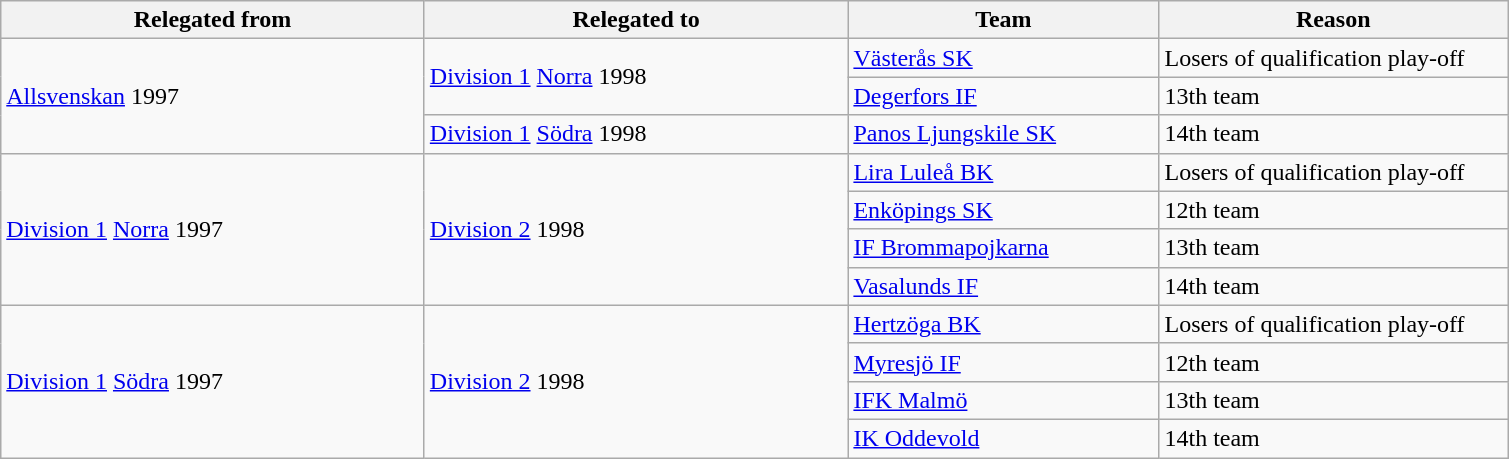<table class="wikitable" style="text-align: left">
<tr>
<th style="width: 275px;">Relegated from</th>
<th style="width: 275px;">Relegated to</th>
<th style="width: 200px;">Team</th>
<th style="width: 225px;">Reason</th>
</tr>
<tr>
<td rowspan="3"><a href='#'>Allsvenskan</a> 1997</td>
<td rowspan="2"><a href='#'>Division 1</a> <a href='#'>Norra</a> 1998</td>
<td><a href='#'>Västerås SK</a></td>
<td>Losers of qualification play-off</td>
</tr>
<tr>
<td><a href='#'>Degerfors IF</a></td>
<td>13th team</td>
</tr>
<tr>
<td><a href='#'>Division 1</a> <a href='#'>Södra</a> 1998</td>
<td><a href='#'>Panos Ljungskile SK</a></td>
<td>14th team</td>
</tr>
<tr>
<td rowspan="4"><a href='#'>Division 1</a> <a href='#'>Norra</a> 1997</td>
<td rowspan="4"><a href='#'>Division 2</a> 1998</td>
<td><a href='#'>Lira Luleå BK</a></td>
<td>Losers of qualification play-off</td>
</tr>
<tr>
<td><a href='#'>Enköpings SK</a></td>
<td>12th team</td>
</tr>
<tr>
<td><a href='#'>IF Brommapojkarna</a></td>
<td>13th team</td>
</tr>
<tr>
<td><a href='#'>Vasalunds IF</a></td>
<td>14th team</td>
</tr>
<tr>
<td rowspan="4"><a href='#'>Division 1</a> <a href='#'>Södra</a> 1997</td>
<td rowspan="4"><a href='#'>Division 2</a> 1998</td>
<td><a href='#'>Hertzöga BK</a></td>
<td>Losers of qualification play-off</td>
</tr>
<tr>
<td><a href='#'>Myresjö IF</a></td>
<td>12th team</td>
</tr>
<tr>
<td><a href='#'>IFK Malmö</a></td>
<td>13th team</td>
</tr>
<tr>
<td><a href='#'>IK Oddevold</a></td>
<td>14th team</td>
</tr>
</table>
